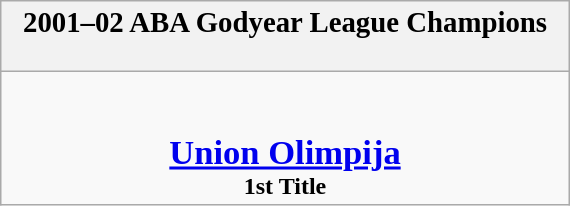<table class="wikitable" style="margin: 0 auto; width: 30%;">
<tr>
<th><big>2001–02 ABA Godyear League Champions</big><br><br></th>
</tr>
<tr>
<td align=center><br><br><big><big><strong><a href='#'>Union Olimpija</a></strong><br></big></big><strong>1st Title</strong></td>
</tr>
</table>
